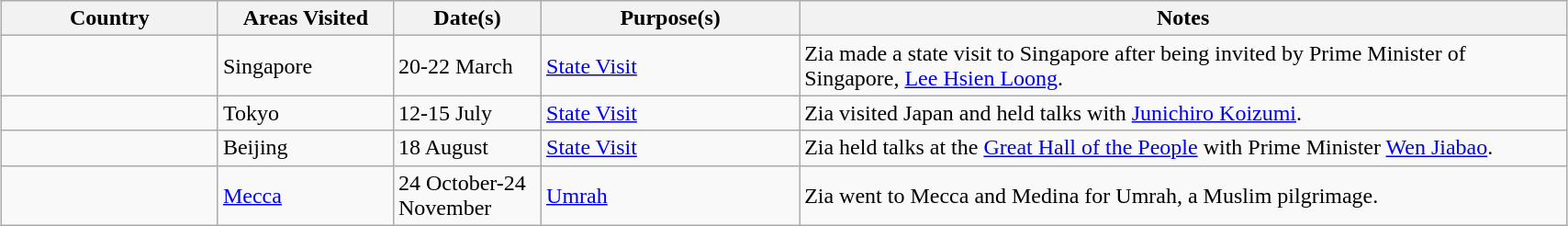<table class="wikitable outercollapse sortable" style="margin: 1em auto 1em auto">
<tr>
<th width="150">Country</th>
<th width="120">Areas Visited</th>
<th width="100">Date(s)</th>
<th width="180">Purpose(s)</th>
<th width="550">Notes</th>
</tr>
<tr>
<td></td>
<td>Singapore</td>
<td>20-22 March</td>
<td><a href='#'>State Visit</a></td>
<td>Zia made a state visit to Singapore after being invited by Prime Minister of Singapore, <a href='#'>Lee Hsien Loong</a>.</td>
</tr>
<tr>
<td></td>
<td>Tokyo</td>
<td>12-15 July</td>
<td><a href='#'>State Visit</a></td>
<td>Zia visited Japan and held talks with <a href='#'>Junichiro Koizumi</a>.</td>
</tr>
<tr>
<td></td>
<td>Beijing</td>
<td>18 August</td>
<td><a href='#'>State Visit</a></td>
<td>Zia held talks at the <a href='#'>Great Hall of the People</a> with Prime Minister <a href='#'>Wen Jiabao</a>.</td>
</tr>
<tr>
<td></td>
<td><a href='#'>Mecca</a></td>
<td>24 October-24 November</td>
<td><a href='#'>Umrah</a></td>
<td>Zia went to Mecca and Medina for Umrah, a Muslim pilgrimage.</td>
</tr>
</table>
